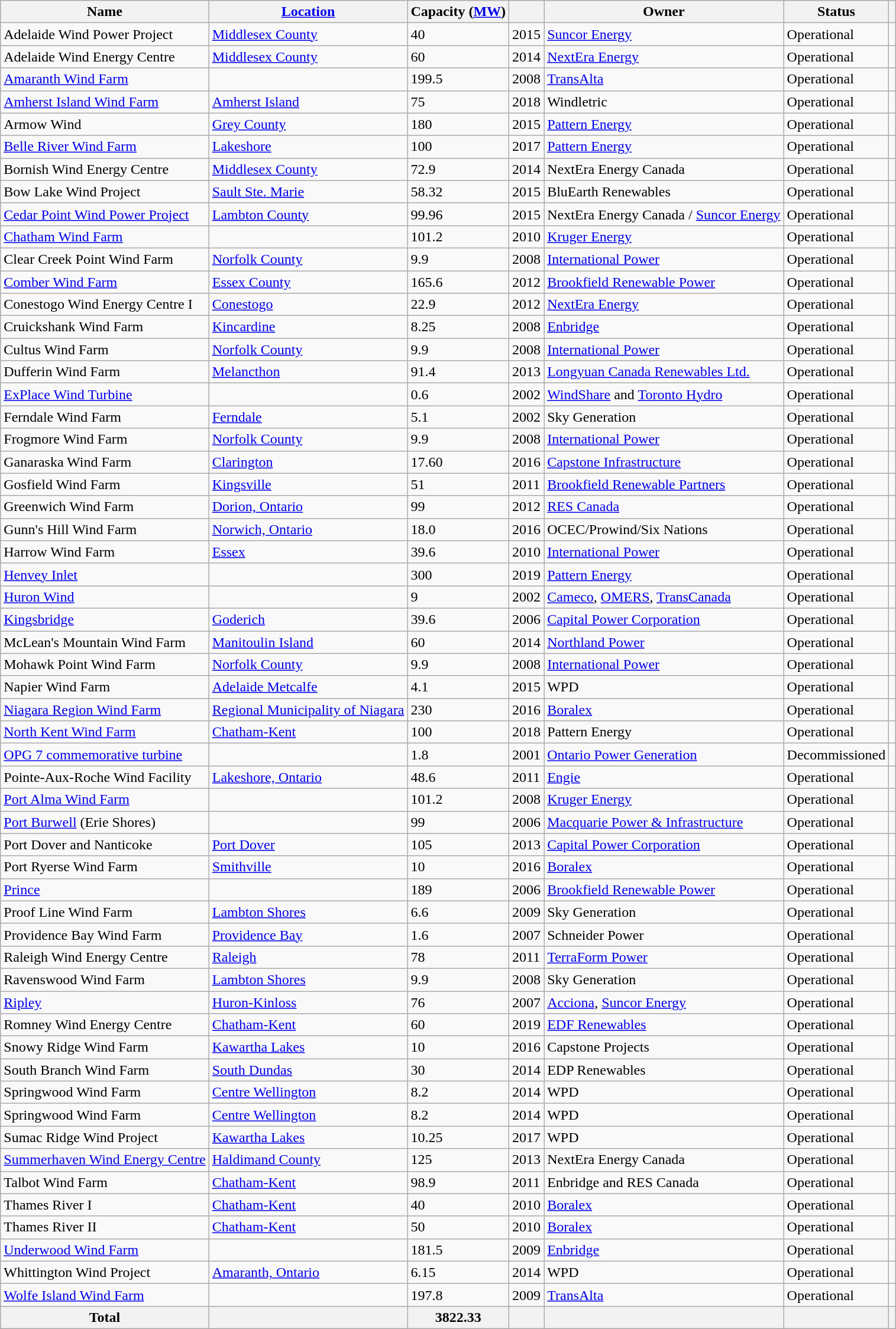<table class="wikitable sortable">
<tr>
<th>Name</th>
<th><a href='#'>Location</a></th>
<th>Capacity (<a href='#'>MW</a>)</th>
<th></th>
<th>Owner</th>
<th>Status</th>
<th class="unsortable"></th>
</tr>
<tr>
<td>Adelaide Wind Power Project</td>
<td><a href='#'>Middlesex County</a></td>
<td>40</td>
<td>2015</td>
<td><a href='#'>Suncor Energy</a></td>
<td>Operational</td>
<td></td>
</tr>
<tr>
<td>Adelaide Wind Energy Centre</td>
<td><a href='#'>Middlesex County</a></td>
<td>60</td>
<td>2014</td>
<td><a href='#'>NextEra Energy</a></td>
<td>Operational</td>
<td></td>
</tr>
<tr>
<td><a href='#'>Amaranth Wind Farm</a></td>
<td></td>
<td>199.5</td>
<td>2008</td>
<td><a href='#'>TransAlta</a></td>
<td>Operational</td>
<td></td>
</tr>
<tr>
<td><a href='#'>Amherst Island Wind Farm</a></td>
<td><a href='#'>Amherst Island</a></td>
<td>75</td>
<td>2018</td>
<td>Windletric</td>
<td>Operational</td>
<td></td>
</tr>
<tr>
<td>Armow Wind</td>
<td><a href='#'>Grey County</a></td>
<td>180</td>
<td>2015</td>
<td><a href='#'>Pattern Energy</a></td>
<td>Operational</td>
<td></td>
</tr>
<tr>
<td><a href='#'>Belle River Wind Farm</a></td>
<td><a href='#'>Lakeshore</a></td>
<td>100</td>
<td>2017</td>
<td><a href='#'>Pattern Energy</a></td>
<td>Operational</td>
<td></td>
</tr>
<tr>
<td>Bornish Wind Energy Centre</td>
<td><a href='#'>Middlesex County</a></td>
<td>72.9</td>
<td>2014</td>
<td>NextEra Energy Canada</td>
<td>Operational</td>
<td></td>
</tr>
<tr>
<td>Bow Lake Wind Project</td>
<td><a href='#'>Sault Ste. Marie</a></td>
<td>58.32</td>
<td>2015</td>
<td>BluEarth Renewables</td>
<td>Operational</td>
<td></td>
</tr>
<tr>
<td><a href='#'>Cedar Point Wind Power Project</a></td>
<td><a href='#'>Lambton County</a></td>
<td>99.96</td>
<td>2015</td>
<td>NextEra Energy Canada / <a href='#'>Suncor Energy</a></td>
<td>Operational</td>
<td></td>
</tr>
<tr>
<td><a href='#'>Chatham Wind Farm</a></td>
<td></td>
<td>101.2</td>
<td>2010</td>
<td><a href='#'>Kruger Energy</a></td>
<td>Operational</td>
<td></td>
</tr>
<tr>
<td>Clear Creek Point Wind Farm</td>
<td><a href='#'>Norfolk County</a></td>
<td>9.9</td>
<td>2008</td>
<td><a href='#'>International Power</a></td>
<td>Operational</td>
<td></td>
</tr>
<tr>
<td><a href='#'>Comber Wind Farm</a></td>
<td><a href='#'>Essex County</a></td>
<td>165.6</td>
<td>2012</td>
<td><a href='#'>Brookfield Renewable Power</a></td>
<td>Operational</td>
<td></td>
</tr>
<tr>
<td>Conestogo Wind Energy Centre I</td>
<td><a href='#'>Conestogo</a></td>
<td>22.9</td>
<td>2012</td>
<td><a href='#'>NextEra Energy</a></td>
<td>Operational</td>
<td></td>
</tr>
<tr>
<td>Cruickshank Wind Farm</td>
<td><a href='#'>Kincardine</a></td>
<td>8.25</td>
<td>2008</td>
<td><a href='#'>Enbridge</a></td>
<td>Operational</td>
<td></td>
</tr>
<tr>
<td>Cultus Wind Farm</td>
<td><a href='#'>Norfolk County</a></td>
<td>9.9</td>
<td>2008</td>
<td><a href='#'>International Power</a></td>
<td>Operational</td>
<td></td>
</tr>
<tr>
<td>Dufferin Wind Farm</td>
<td><a href='#'>Melancthon</a></td>
<td>91.4</td>
<td>2013</td>
<td><a href='#'>Longyuan Canada Renewables Ltd.</a></td>
<td>Operational</td>
<td></td>
</tr>
<tr>
<td><a href='#'>ExPlace Wind Turbine</a></td>
<td></td>
<td>0.6</td>
<td>2002</td>
<td><a href='#'>WindShare</a> and <a href='#'>Toronto Hydro</a></td>
<td>Operational</td>
<td></td>
</tr>
<tr>
<td>Ferndale Wind Farm</td>
<td><a href='#'>Ferndale</a></td>
<td>5.1</td>
<td>2002</td>
<td>Sky Generation</td>
<td>Operational</td>
<td></td>
</tr>
<tr>
<td>Frogmore Wind Farm</td>
<td><a href='#'>Norfolk County</a></td>
<td>9.9</td>
<td>2008</td>
<td><a href='#'>International Power</a></td>
<td>Operational</td>
<td></td>
</tr>
<tr>
<td>Ganaraska Wind Farm</td>
<td><a href='#'>Clarington</a></td>
<td>17.60</td>
<td>2016</td>
<td><a href='#'>Capstone Infrastructure</a></td>
<td>Operational</td>
<td></td>
</tr>
<tr>
<td>Gosfield Wind Farm</td>
<td><a href='#'>Kingsville</a></td>
<td>51</td>
<td>2011</td>
<td><a href='#'>Brookfield Renewable Partners</a></td>
<td>Operational</td>
<td></td>
</tr>
<tr>
<td>Greenwich Wind Farm</td>
<td><a href='#'>Dorion, Ontario</a></td>
<td>99</td>
<td>2012</td>
<td><a href='#'>RES Canada</a></td>
<td>Operational</td>
<td></td>
</tr>
<tr>
<td>Gunn's Hill Wind Farm</td>
<td><a href='#'>Norwich, Ontario</a></td>
<td>18.0</td>
<td>2016</td>
<td>OCEC/Prowind/Six Nations</td>
<td>Operational</td>
<td></td>
</tr>
<tr>
<td>Harrow Wind Farm</td>
<td><a href='#'>Essex</a></td>
<td>39.6</td>
<td>2010</td>
<td><a href='#'>International Power</a></td>
<td>Operational</td>
<td></td>
</tr>
<tr>
<td><a href='#'>Henvey Inlet</a></td>
<td></td>
<td>300</td>
<td>2019</td>
<td><a href='#'>Pattern Energy</a></td>
<td>Operational</td>
<td></td>
</tr>
<tr>
<td><a href='#'>Huron Wind</a></td>
<td></td>
<td>9</td>
<td>2002</td>
<td><a href='#'>Cameco</a>, <a href='#'>OMERS</a>, <a href='#'>TransCanada</a></td>
<td>Operational</td>
<td></td>
</tr>
<tr>
<td><a href='#'>Kingsbridge</a></td>
<td><a href='#'>Goderich</a></td>
<td>39.6</td>
<td>2006</td>
<td><a href='#'>Capital Power Corporation</a></td>
<td>Operational</td>
<td></td>
</tr>
<tr>
<td>McLean's Mountain Wind Farm</td>
<td><a href='#'>Manitoulin Island</a></td>
<td>60</td>
<td>2014</td>
<td><a href='#'>Northland Power</a></td>
<td>Operational</td>
<td></td>
</tr>
<tr>
<td>Mohawk Point Wind Farm</td>
<td><a href='#'>Norfolk County</a></td>
<td>9.9</td>
<td>2008</td>
<td><a href='#'>International Power</a></td>
<td>Operational</td>
<td></td>
</tr>
<tr>
<td>Napier Wind Farm</td>
<td><a href='#'>Adelaide Metcalfe</a></td>
<td>4.1</td>
<td>2015</td>
<td>WPD</td>
<td>Operational</td>
<td></td>
</tr>
<tr>
<td><a href='#'>Niagara Region Wind Farm</a></td>
<td><a href='#'>Regional Municipality of Niagara</a></td>
<td>230</td>
<td>2016</td>
<td><a href='#'>Boralex</a></td>
<td>Operational</td>
<td></td>
</tr>
<tr>
<td><a href='#'>North Kent Wind Farm</a></td>
<td><a href='#'>Chatham-Kent</a></td>
<td>100</td>
<td>2018</td>
<td>Pattern Energy</td>
<td>Operational</td>
<td></td>
</tr>
<tr>
<td><a href='#'>OPG 7 commemorative turbine</a></td>
<td></td>
<td>1.8</td>
<td>2001</td>
<td><a href='#'>Ontario Power Generation</a></td>
<td>Decommissioned</td>
<td></td>
</tr>
<tr>
<td>Pointe-Aux-Roche Wind Facility</td>
<td><a href='#'>Lakeshore, Ontario</a></td>
<td>48.6</td>
<td>2011</td>
<td><a href='#'>Engie</a></td>
<td>Operational</td>
<td></td>
</tr>
<tr>
<td><a href='#'>Port Alma Wind Farm</a></td>
<td></td>
<td>101.2</td>
<td>2008</td>
<td><a href='#'>Kruger Energy</a></td>
<td>Operational</td>
<td></td>
</tr>
<tr>
<td><a href='#'>Port Burwell</a> (Erie Shores)</td>
<td></td>
<td>99</td>
<td>2006</td>
<td><a href='#'>Macquarie Power & Infrastructure</a></td>
<td>Operational</td>
<td></td>
</tr>
<tr>
<td>Port Dover and Nanticoke</td>
<td><a href='#'>Port Dover</a></td>
<td>105</td>
<td>2013</td>
<td><a href='#'>Capital Power Corporation</a></td>
<td>Operational</td>
<td></td>
</tr>
<tr>
<td>Port Ryerse Wind Farm</td>
<td><a href='#'>Smithville</a></td>
<td>10</td>
<td>2016</td>
<td><a href='#'>Boralex</a></td>
<td>Operational</td>
<td></td>
</tr>
<tr>
<td><a href='#'>Prince</a></td>
<td></td>
<td>189</td>
<td>2006</td>
<td><a href='#'>Brookfield Renewable Power</a></td>
<td>Operational</td>
<td></td>
</tr>
<tr>
<td>Proof Line Wind Farm</td>
<td><a href='#'>Lambton Shores</a></td>
<td>6.6</td>
<td>2009</td>
<td>Sky Generation</td>
<td>Operational</td>
<td></td>
</tr>
<tr>
<td>Providence Bay Wind Farm</td>
<td><a href='#'>Providence Bay</a></td>
<td>1.6</td>
<td>2007</td>
<td>Schneider Power</td>
<td>Operational</td>
<td></td>
</tr>
<tr>
<td>Raleigh Wind Energy Centre</td>
<td><a href='#'>Raleigh</a></td>
<td>78</td>
<td>2011</td>
<td><a href='#'>TerraForm Power</a></td>
<td>Operational</td>
<td></td>
</tr>
<tr>
<td>Ravenswood Wind Farm</td>
<td><a href='#'>Lambton Shores</a></td>
<td>9.9</td>
<td>2008</td>
<td>Sky Generation</td>
<td>Operational</td>
<td></td>
</tr>
<tr>
<td><a href='#'>Ripley</a></td>
<td><a href='#'>Huron-Kinloss</a></td>
<td>76</td>
<td>2007</td>
<td><a href='#'>Acciona</a>, <a href='#'>Suncor Energy</a></td>
<td>Operational</td>
<td></td>
</tr>
<tr>
<td>Romney Wind Energy Centre</td>
<td><a href='#'>Chatham-Kent</a></td>
<td>60</td>
<td>2019</td>
<td><a href='#'>EDF Renewables</a></td>
<td>Operational</td>
<td></td>
</tr>
<tr>
<td>Snowy Ridge Wind Farm</td>
<td><a href='#'>Kawartha Lakes</a></td>
<td>10</td>
<td>2016</td>
<td>Capstone Projects</td>
<td>Operational</td>
<td></td>
</tr>
<tr>
<td>South Branch Wind Farm</td>
<td><a href='#'>South Dundas</a></td>
<td>30</td>
<td>2014</td>
<td>EDP Renewables</td>
<td>Operational</td>
<td></td>
</tr>
<tr>
<td>Springwood Wind Farm</td>
<td><a href='#'>Centre Wellington</a></td>
<td>8.2</td>
<td>2014</td>
<td>WPD</td>
<td>Operational</td>
<td></td>
</tr>
<tr>
<td>Springwood Wind Farm</td>
<td><a href='#'>Centre Wellington</a></td>
<td>8.2</td>
<td>2014</td>
<td>WPD</td>
<td>Operational</td>
<td></td>
</tr>
<tr>
<td>Sumac Ridge Wind Project</td>
<td><a href='#'>Kawartha Lakes</a></td>
<td>10.25</td>
<td>2017</td>
<td>WPD</td>
<td>Operational</td>
<td></td>
</tr>
<tr>
<td><a href='#'>Summerhaven Wind Energy Centre</a></td>
<td><a href='#'>Haldimand County</a></td>
<td>125</td>
<td>2013</td>
<td>NextEra Energy Canada</td>
<td>Operational</td>
<td></td>
</tr>
<tr>
<td>Talbot Wind Farm</td>
<td><a href='#'>Chatham-Kent</a></td>
<td>98.9</td>
<td>2011</td>
<td>Enbridge and RES Canada</td>
<td>Operational</td>
<td></td>
</tr>
<tr>
<td>Thames River I</td>
<td><a href='#'>Chatham-Kent</a></td>
<td>40</td>
<td>2010</td>
<td><a href='#'>Boralex</a></td>
<td>Operational</td>
<td></td>
</tr>
<tr>
<td>Thames River II</td>
<td><a href='#'>Chatham-Kent</a></td>
<td>50</td>
<td>2010</td>
<td><a href='#'>Boralex</a></td>
<td>Operational</td>
<td></td>
</tr>
<tr>
<td><a href='#'>Underwood Wind Farm</a></td>
<td></td>
<td>181.5</td>
<td>2009</td>
<td><a href='#'>Enbridge</a></td>
<td>Operational</td>
<td></td>
</tr>
<tr>
<td>Whittington Wind Project</td>
<td><a href='#'>Amaranth, Ontario</a></td>
<td>6.15</td>
<td>2014</td>
<td>WPD</td>
<td>Operational</td>
<td></td>
</tr>
<tr>
<td><a href='#'>Wolfe Island Wind Farm</a></td>
<td></td>
<td>197.8</td>
<td>2009</td>
<td><a href='#'>TransAlta</a></td>
<td>Operational</td>
<td></td>
</tr>
<tr class="sortbottom">
<th>Total</th>
<th></th>
<th>3822.33</th>
<th></th>
<th></th>
<th></th>
<th></th>
</tr>
</table>
